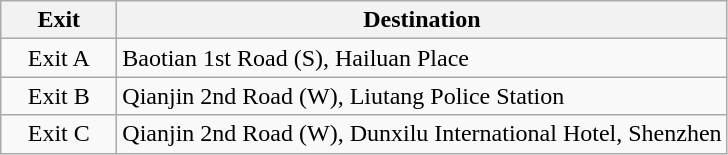<table class="wikitable">
<tr>
<th style="width:70px">Exit</th>
<th>Destination</th>
</tr>
<tr>
<td align=center>Exit A</td>
<td>Baotian 1st Road (S), Hailuan Place</td>
</tr>
<tr>
<td align=center>Exit B</td>
<td>Qianjin 2nd Road (W), Liutang Police Station</td>
</tr>
<tr>
<td align=center>Exit C</td>
<td>Qianjin 2nd Road (W), Dunxilu International Hotel, Shenzhen</td>
</tr>
</table>
